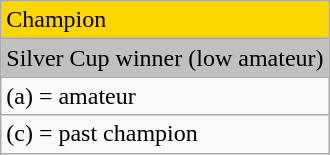<table class="wikitable">
<tr style="background:gold">
<td>Champion</td>
</tr>
<tr style="background:silver">
<td>Silver Cup winner (low amateur)</td>
</tr>
<tr>
<td>(a) = amateur</td>
</tr>
<tr>
<td>(c) = past champion</td>
</tr>
</table>
